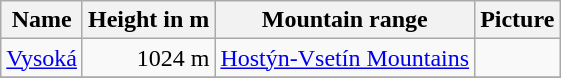<table class="wikitable sortable">
<tr>
<th>Name</th>
<th>Height in m</th>
<th>Mountain range</th>
<th>Picture</th>
</tr>
<tr>
<td><a href='#'>Vysoká</a></td>
<td style="text-align:right">1024 m</td>
<td><a href='#'>Hostýn-Vsetín Mountains</a></td>
<td></td>
</tr>
<tr>
</tr>
</table>
